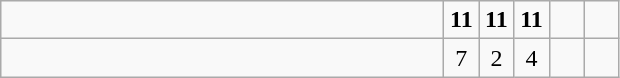<table class="wikitable">
<tr>
<td style="width:18em"><strong></strong></td>
<td align=center style="width:1em"><strong>11</strong></td>
<td align=center style="width:1em"><strong>11</strong></td>
<td align=center style="width:1em"><strong>11</strong></td>
<td align=center style="width:1em"></td>
<td align=center style="width:1em"></td>
</tr>
<tr>
<td style="width:18em"></td>
<td align=center style="width:1em">7</td>
<td align=center style="width:1em">2</td>
<td align=center style="width:1em">4</td>
<td align=center style="width:1em"></td>
<td align=center style="width:1em"></td>
</tr>
</table>
